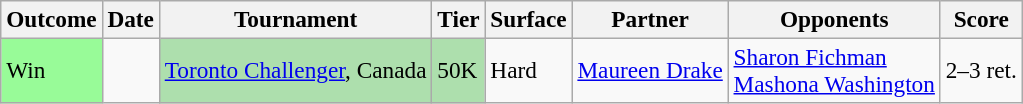<table class="sortable wikitable" style=font-size:97%>
<tr>
<th>Outcome</th>
<th>Date</th>
<th>Tournament</th>
<th>Tier</th>
<th>Surface</th>
<th>Partner</th>
<th>Opponents</th>
<th>Score</th>
</tr>
<tr>
<td style="background:#98fb98;">Win</td>
<td></td>
<td style="background:#addfad;"><a href='#'>Toronto Challenger</a>, Canada</td>
<td style="background:#addfad;">50K</td>
<td>Hard</td>
<td> <a href='#'>Maureen Drake</a></td>
<td> <a href='#'>Sharon Fichman</a> <br>  <a href='#'>Mashona Washington</a></td>
<td>2–3 ret.</td>
</tr>
</table>
